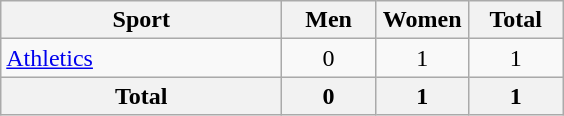<table class="wikitable sortable" style="text-align:center;">
<tr>
<th width=180>Sport</th>
<th width=55>Men</th>
<th width=55>Women</th>
<th width=55>Total</th>
</tr>
<tr>
<td align=left><a href='#'>Athletics</a></td>
<td>0</td>
<td>1</td>
<td>1</td>
</tr>
<tr>
<th>Total</th>
<th>0</th>
<th>1</th>
<th>1</th>
</tr>
</table>
